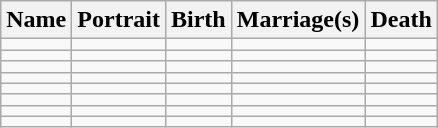<table class="wikitable">
<tr>
<th>Name</th>
<th>Portrait</th>
<th>Birth</th>
<th>Marriage(s)</th>
<th>Death</th>
</tr>
<tr>
<td></td>
<td></td>
<td></td>
<td></td>
<td></td>
</tr>
<tr>
<td></td>
<td></td>
<td></td>
<td></td>
<td></td>
</tr>
<tr>
<td></td>
<td></td>
<td></td>
<td></td>
<td></td>
</tr>
<tr>
<td></td>
<td></td>
<td></td>
<td></td>
<td></td>
</tr>
<tr>
<td></td>
<td></td>
<td></td>
<td></td>
<td></td>
</tr>
<tr>
<td></td>
<td></td>
<td></td>
<td></td>
<td></td>
</tr>
<tr>
<td></td>
<td></td>
<td></td>
<td></td>
<td></td>
</tr>
<tr>
<td></td>
<td></td>
<td></td>
<td></td>
<td></td>
</tr>
</table>
